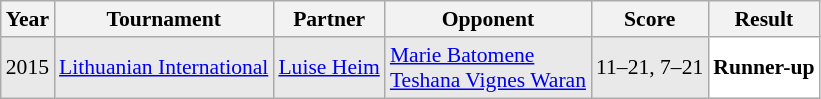<table class="sortable wikitable" style="font-size: 90%;">
<tr>
<th>Year</th>
<th>Tournament</th>
<th>Partner</th>
<th>Opponent</th>
<th>Score</th>
<th>Result</th>
</tr>
<tr style="background:#E9E9E9">
<td align="center">2015</td>
<td align="left"><a href='#'>Lithuanian International</a></td>
<td align="left"> <a href='#'>Luise Heim</a></td>
<td align="left"> <a href='#'>Marie Batomene</a><br> <a href='#'>Teshana Vignes Waran</a></td>
<td align="left">11–21, 7–21</td>
<td style="text-align:left; background:white"> <strong>Runner-up</strong></td>
</tr>
</table>
